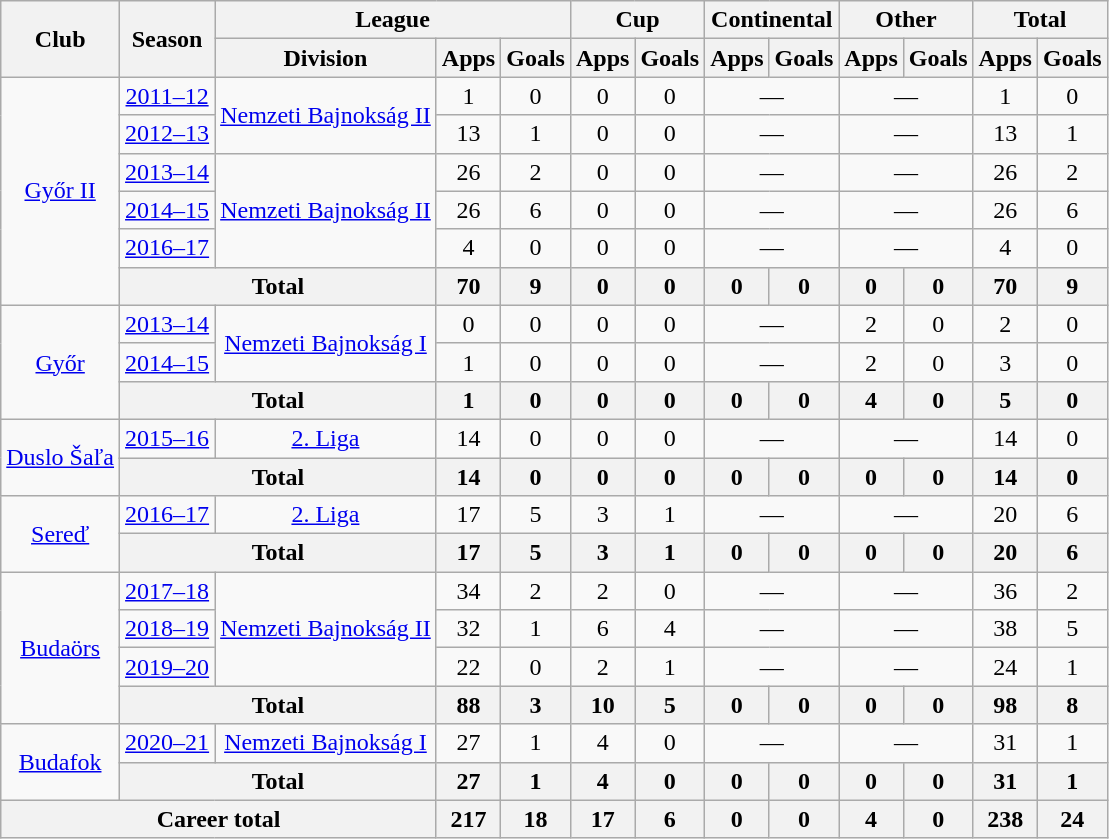<table class="wikitable" style="text-align:center">
<tr>
<th rowspan="2">Club</th>
<th rowspan="2">Season</th>
<th colspan="3">League</th>
<th colspan="2">Cup</th>
<th colspan="2">Continental</th>
<th colspan="2">Other</th>
<th colspan="2">Total</th>
</tr>
<tr>
<th>Division</th>
<th>Apps</th>
<th>Goals</th>
<th>Apps</th>
<th>Goals</th>
<th>Apps</th>
<th>Goals</th>
<th>Apps</th>
<th>Goals</th>
<th>Apps</th>
<th>Goals</th>
</tr>
<tr>
<td rowspan="6"><a href='#'>Győr II</a></td>
<td><a href='#'>2011–12</a></td>
<td rowspan="2"><a href='#'>Nemzeti Bajnokság II</a></td>
<td>1</td>
<td>0</td>
<td>0</td>
<td>0</td>
<td colspan="2">—</td>
<td colspan="2">—</td>
<td>1</td>
<td>0</td>
</tr>
<tr>
<td><a href='#'>2012–13</a></td>
<td>13</td>
<td>1</td>
<td>0</td>
<td>0</td>
<td colspan="2">—</td>
<td colspan="2">—</td>
<td>13</td>
<td>1</td>
</tr>
<tr>
<td><a href='#'>2013–14</a></td>
<td rowspan="3"><a href='#'>Nemzeti Bajnokság II</a></td>
<td>26</td>
<td>2</td>
<td>0</td>
<td>0</td>
<td colspan="2">—</td>
<td colspan="2">—</td>
<td>26</td>
<td>2</td>
</tr>
<tr>
<td><a href='#'>2014–15</a></td>
<td>26</td>
<td>6</td>
<td>0</td>
<td>0</td>
<td colspan="2">—</td>
<td colspan="2">—</td>
<td>26</td>
<td>6</td>
</tr>
<tr>
<td><a href='#'>2016–17</a></td>
<td>4</td>
<td>0</td>
<td>0</td>
<td>0</td>
<td colspan="2">—</td>
<td colspan="2">—</td>
<td>4</td>
<td>0</td>
</tr>
<tr>
<th colspan="2">Total</th>
<th>70</th>
<th>9</th>
<th>0</th>
<th>0</th>
<th>0</th>
<th>0</th>
<th>0</th>
<th>0</th>
<th>70</th>
<th>9</th>
</tr>
<tr>
<td rowspan="3"><a href='#'>Győr</a></td>
<td><a href='#'>2013–14</a></td>
<td rowspan="2"><a href='#'>Nemzeti Bajnokság I</a></td>
<td>0</td>
<td>0</td>
<td>0</td>
<td>0</td>
<td colspan="2">—</td>
<td>2</td>
<td>0</td>
<td>2</td>
<td>0</td>
</tr>
<tr>
<td><a href='#'>2014–15</a></td>
<td>1</td>
<td>0</td>
<td>0</td>
<td>0</td>
<td colspan="2">—</td>
<td>2</td>
<td>0</td>
<td>3</td>
<td>0</td>
</tr>
<tr>
<th colspan="2">Total</th>
<th>1</th>
<th>0</th>
<th>0</th>
<th>0</th>
<th>0</th>
<th>0</th>
<th>4</th>
<th>0</th>
<th>5</th>
<th>0</th>
</tr>
<tr>
<td rowspan="2"><a href='#'>Duslo Šaľa</a></td>
<td><a href='#'>2015–16</a></td>
<td><a href='#'>2. Liga</a></td>
<td>14</td>
<td>0</td>
<td>0</td>
<td>0</td>
<td colspan="2">—</td>
<td colspan="2">—</td>
<td>14</td>
<td>0</td>
</tr>
<tr>
<th colspan="2">Total</th>
<th>14</th>
<th>0</th>
<th>0</th>
<th>0</th>
<th>0</th>
<th>0</th>
<th>0</th>
<th>0</th>
<th>14</th>
<th>0</th>
</tr>
<tr>
<td rowspan="2"><a href='#'>Sereď</a></td>
<td><a href='#'>2016–17</a></td>
<td><a href='#'>2. Liga</a></td>
<td>17</td>
<td>5</td>
<td>3</td>
<td>1</td>
<td colspan="2">—</td>
<td colspan="2">—</td>
<td>20</td>
<td>6</td>
</tr>
<tr>
<th colspan="2">Total</th>
<th>17</th>
<th>5</th>
<th>3</th>
<th>1</th>
<th>0</th>
<th>0</th>
<th>0</th>
<th>0</th>
<th>20</th>
<th>6</th>
</tr>
<tr>
<td rowspan="4"><a href='#'>Budaörs</a></td>
<td><a href='#'>2017–18</a></td>
<td rowspan="3"><a href='#'>Nemzeti Bajnokság II</a></td>
<td>34</td>
<td>2</td>
<td>2</td>
<td>0</td>
<td colspan="2">—</td>
<td colspan="2">—</td>
<td>36</td>
<td>2</td>
</tr>
<tr>
<td><a href='#'>2018–19</a></td>
<td>32</td>
<td>1</td>
<td>6</td>
<td>4</td>
<td colspan="2">—</td>
<td colspan="2">—</td>
<td>38</td>
<td>5</td>
</tr>
<tr>
<td><a href='#'>2019–20</a></td>
<td>22</td>
<td>0</td>
<td>2</td>
<td>1</td>
<td colspan="2">—</td>
<td colspan="2">—</td>
<td>24</td>
<td>1</td>
</tr>
<tr>
<th colspan="2">Total</th>
<th>88</th>
<th>3</th>
<th>10</th>
<th>5</th>
<th>0</th>
<th>0</th>
<th>0</th>
<th>0</th>
<th>98</th>
<th>8</th>
</tr>
<tr>
<td rowspan="2"><a href='#'>Budafok</a></td>
<td><a href='#'>2020–21</a></td>
<td><a href='#'>Nemzeti Bajnokság I</a></td>
<td>27</td>
<td>1</td>
<td>4</td>
<td>0</td>
<td colspan="2">—</td>
<td colspan="2">—</td>
<td>31</td>
<td>1</td>
</tr>
<tr>
<th colspan="2">Total</th>
<th>27</th>
<th>1</th>
<th>4</th>
<th>0</th>
<th>0</th>
<th>0</th>
<th>0</th>
<th>0</th>
<th>31</th>
<th>1</th>
</tr>
<tr>
<th colspan="3">Career total</th>
<th>217</th>
<th>18</th>
<th>17</th>
<th>6</th>
<th>0</th>
<th>0</th>
<th>4</th>
<th>0</th>
<th>238</th>
<th>24</th>
</tr>
</table>
